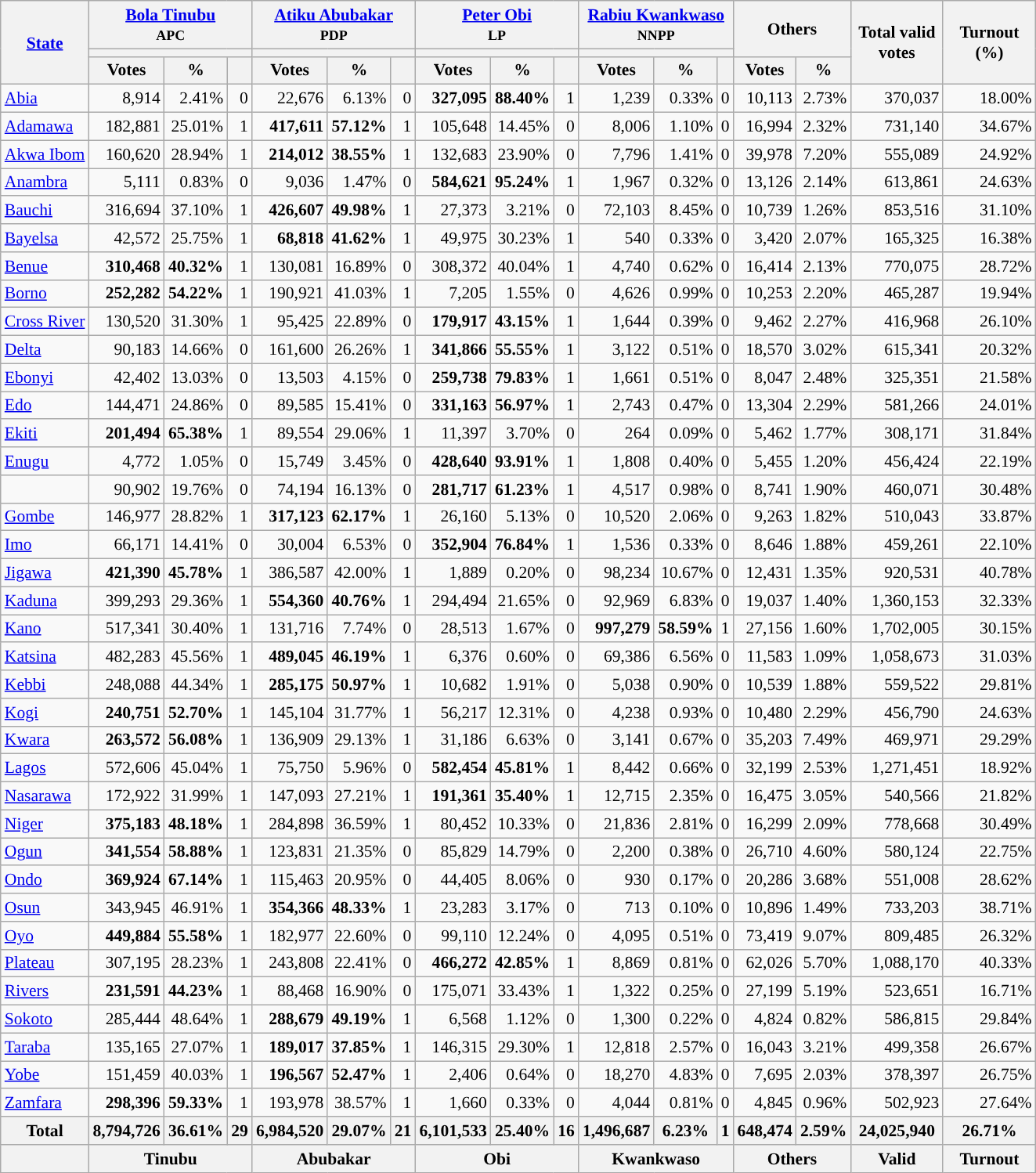<table class="wikitable sortable" style="text-align:right; font-size:90%">
<tr>
<th rowspan="3" style="max-width:7.5em;"><a href='#'>State</a></th>
<th colspan="3"><a href='#'>Bola Tinubu</a><br><small>APC</small></th>
<th colspan="3"><a href='#'>Atiku Abubakar</a><br><small>PDP</small></th>
<th colspan="3"><a href='#'>Peter Obi</a><br><small>LP</small></th>
<th colspan="3"><a href='#'>Rabiu Kwankwaso</a><br><small>NNPP</small></th>
<th colspan="2" rowspan="2">Others</th>
<th rowspan="3" style="max-width:5em;">Total valid votes</th>
<th rowspan="3" style="max-width:5em;">Turnout (%)</th>
</tr>
<tr>
<th colspan=3 style="background-color:"></th>
<th colspan=3 style="background-color:"></th>
<th colspan=3 style="background-color:"></th>
<th colspan=3 style="background-color:"></th>
</tr>
<tr>
<th>Votes</th>
<th>%</th>
<th></th>
<th>Votes</th>
<th>%</th>
<th></th>
<th>Votes</th>
<th>%</th>
<th></th>
<th>Votes</th>
<th>%</th>
<th></th>
<th>Votes</th>
<th>%</th>
</tr>
<tr style="background-color:#">
<td style="text-align:left;"><a href='#'>Abia</a></td>
<td>8,914</td>
<td>2.41%</td>
<td>0</td>
<td>22,676</td>
<td>6.13%</td>
<td>0</td>
<td><strong>327,095</strong></td>
<td><strong>88.40%</strong></td>
<td>1</td>
<td>1,239</td>
<td>0.33%</td>
<td>0</td>
<td>10,113</td>
<td>2.73%</td>
<td>370,037</td>
<td>18.00%</td>
</tr>
<tr style="background-color:#">
<td style="text-align:left;"><a href='#'>Adamawa</a></td>
<td>182,881</td>
<td>25.01%</td>
<td>1</td>
<td><strong>417,611</strong></td>
<td><strong>57.12%</strong></td>
<td>1</td>
<td>105,648</td>
<td>14.45%</td>
<td>0</td>
<td>8,006</td>
<td>1.10%</td>
<td>0</td>
<td>16,994</td>
<td>2.32%</td>
<td>731,140</td>
<td>34.67%</td>
</tr>
<tr style="background-color:#">
<td style="text-align:left;"><a href='#'>Akwa Ibom</a></td>
<td>160,620</td>
<td>28.94%</td>
<td>1</td>
<td><strong>214,012</strong></td>
<td><strong>38.55%</strong></td>
<td>1</td>
<td>132,683</td>
<td>23.90%</td>
<td>0</td>
<td>7,796</td>
<td>1.41%</td>
<td>0</td>
<td>39,978</td>
<td>7.20%</td>
<td>555,089</td>
<td>24.92%</td>
</tr>
<tr style="background-color:#">
<td style="text-align:left;"><a href='#'>Anambra</a></td>
<td>5,111</td>
<td>0.83%</td>
<td>0</td>
<td>9,036</td>
<td>1.47%</td>
<td>0</td>
<td><strong>584,621</strong></td>
<td><strong>95.24%</strong></td>
<td>1</td>
<td>1,967</td>
<td>0.32%</td>
<td>0</td>
<td>13,126</td>
<td>2.14%</td>
<td>613,861</td>
<td>24.63%</td>
</tr>
<tr style="background-color:#">
<td style="text-align:left;"><a href='#'>Bauchi</a></td>
<td>316,694</td>
<td>37.10%</td>
<td>1</td>
<td><strong>426,607</strong></td>
<td><strong>49.98%</strong></td>
<td>1</td>
<td>27,373</td>
<td>3.21%</td>
<td>0</td>
<td>72,103</td>
<td>8.45%</td>
<td>0</td>
<td>10,739</td>
<td>1.26%</td>
<td>853,516</td>
<td>31.10%</td>
</tr>
<tr style="background-color:#">
<td style="text-align:left;"><a href='#'>Bayelsa</a></td>
<td>42,572</td>
<td>25.75%</td>
<td>1</td>
<td><strong>68,818</strong></td>
<td><strong>41.62%</strong></td>
<td>1</td>
<td>49,975</td>
<td>30.23%</td>
<td>1</td>
<td>540</td>
<td>0.33%</td>
<td>0</td>
<td>3,420</td>
<td>2.07%</td>
<td>165,325</td>
<td>16.38%</td>
</tr>
<tr style="background-color:#">
<td style="text-align:left;"><a href='#'>Benue</a></td>
<td><strong>310,468</strong></td>
<td><strong>40.32%</strong></td>
<td>1</td>
<td>130,081</td>
<td>16.89%</td>
<td>0</td>
<td>308,372</td>
<td>40.04%</td>
<td>1</td>
<td>4,740</td>
<td>0.62%</td>
<td>0</td>
<td>16,414</td>
<td>2.13%</td>
<td>770,075</td>
<td>28.72%</td>
</tr>
<tr style="background-color:#">
<td style="text-align:left;"><a href='#'>Borno</a></td>
<td><strong>252,282</strong></td>
<td><strong>54.22%</strong></td>
<td>1</td>
<td>190,921</td>
<td>41.03%</td>
<td>1</td>
<td>7,205</td>
<td>1.55%</td>
<td>0</td>
<td>4,626</td>
<td>0.99%</td>
<td>0</td>
<td>10,253</td>
<td>2.20%</td>
<td>465,287</td>
<td>19.94%</td>
</tr>
<tr style="background-color:#">
<td style="text-align:left;"><a href='#'>Cross River</a></td>
<td>130,520</td>
<td>31.30%</td>
<td>1</td>
<td>95,425</td>
<td>22.89%</td>
<td>0</td>
<td><strong>179,917</strong></td>
<td><strong>43.15%</strong></td>
<td>1</td>
<td>1,644</td>
<td>0.39%</td>
<td>0</td>
<td>9,462</td>
<td>2.27%</td>
<td>416,968</td>
<td>26.10%</td>
</tr>
<tr style="background-color:#">
<td style="text-align:left;"><a href='#'>Delta</a></td>
<td>90,183</td>
<td>14.66%</td>
<td>0</td>
<td>161,600</td>
<td>26.26%</td>
<td>1</td>
<td><strong>341,866</strong></td>
<td><strong>55.55%</strong></td>
<td>1</td>
<td>3,122</td>
<td>0.51%</td>
<td>0</td>
<td>18,570</td>
<td>3.02%</td>
<td>615,341</td>
<td>20.32%</td>
</tr>
<tr style="background-color:#">
<td style="text-align:left;"><a href='#'>Ebonyi</a></td>
<td>42,402</td>
<td>13.03%</td>
<td>0</td>
<td>13,503</td>
<td>4.15%</td>
<td>0</td>
<td><strong>259,738</strong></td>
<td><strong>79.83%</strong></td>
<td>1</td>
<td>1,661</td>
<td>0.51%</td>
<td>0</td>
<td>8,047</td>
<td>2.48%</td>
<td>325,351</td>
<td>21.58%</td>
</tr>
<tr style="background-color:#">
<td style="text-align:left;"><a href='#'>Edo</a></td>
<td>144,471</td>
<td>24.86%</td>
<td>0</td>
<td>89,585</td>
<td>15.41%</td>
<td>0</td>
<td><strong>331,163</strong></td>
<td><strong>56.97%</strong></td>
<td>1</td>
<td>2,743</td>
<td>0.47%</td>
<td>0</td>
<td>13,304</td>
<td>2.29%</td>
<td>581,266</td>
<td>24.01%</td>
</tr>
<tr style="background-color:#">
<td style="text-align:left;"><a href='#'>Ekiti</a></td>
<td><strong>201,494</strong></td>
<td><strong>65.38%</strong></td>
<td>1</td>
<td>89,554</td>
<td>29.06%</td>
<td>1</td>
<td>11,397</td>
<td>3.70%</td>
<td>0</td>
<td>264</td>
<td>0.09%</td>
<td>0</td>
<td>5,462</td>
<td>1.77%</td>
<td>308,171</td>
<td>31.84%</td>
</tr>
<tr style="background-color:#">
<td style="text-align:left;"><a href='#'>Enugu</a></td>
<td>4,772</td>
<td>1.05%</td>
<td>0</td>
<td>15,749</td>
<td>3.45%</td>
<td>0</td>
<td><strong>428,640</strong></td>
<td><strong>93.91%</strong></td>
<td>1</td>
<td>1,808</td>
<td>0.40%</td>
<td>0</td>
<td>5,455</td>
<td>1.20%</td>
<td>456,424</td>
<td>22.19%</td>
</tr>
<tr style="background-color:#">
<td style="text-align:left;"><a href='#'></a></td>
<td>90,902</td>
<td>19.76%</td>
<td>0</td>
<td>74,194</td>
<td>16.13%</td>
<td>0</td>
<td><strong>281,717</strong></td>
<td><strong>61.23%</strong></td>
<td>1</td>
<td>4,517</td>
<td>0.98%</td>
<td>0</td>
<td>8,741</td>
<td>1.90%</td>
<td>460,071</td>
<td>30.48%</td>
</tr>
<tr style="background-color:#">
<td style="text-align:left;"><a href='#'>Gombe</a></td>
<td>146,977</td>
<td>28.82%</td>
<td>1</td>
<td><strong>317,123</strong></td>
<td><strong>62.17%</strong></td>
<td>1</td>
<td>26,160</td>
<td>5.13%</td>
<td>0</td>
<td>10,520</td>
<td>2.06%</td>
<td>0</td>
<td>9,263</td>
<td>1.82%</td>
<td>510,043</td>
<td>33.87%</td>
</tr>
<tr style="background-color:#">
<td style="text-align:left;"><a href='#'>Imo</a></td>
<td>66,171</td>
<td>14.41%</td>
<td>0</td>
<td>30,004</td>
<td>6.53%</td>
<td>0</td>
<td><strong>352,904</strong></td>
<td><strong>76.84%</strong></td>
<td>1</td>
<td>1,536</td>
<td>0.33%</td>
<td>0</td>
<td>8,646</td>
<td>1.88%</td>
<td>459,261</td>
<td>22.10%</td>
</tr>
<tr style="background-color:#">
<td style="text-align:left;"><a href='#'>Jigawa</a></td>
<td><strong>421,390</strong></td>
<td><strong>45.78%</strong></td>
<td>1</td>
<td>386,587</td>
<td>42.00%</td>
<td>1</td>
<td>1,889</td>
<td>0.20%</td>
<td>0</td>
<td>98,234</td>
<td>10.67%</td>
<td>0</td>
<td>12,431</td>
<td>1.35%</td>
<td>920,531</td>
<td>40.78%</td>
</tr>
<tr style="background-color:#">
<td style="text-align:left;"><a href='#'>Kaduna</a></td>
<td>399,293</td>
<td>29.36%</td>
<td>1</td>
<td><strong>554,360</strong></td>
<td><strong>40.76%</strong></td>
<td>1</td>
<td>294,494</td>
<td>21.65%</td>
<td>0</td>
<td>92,969</td>
<td>6.83%</td>
<td>0</td>
<td>19,037</td>
<td>1.40%</td>
<td>1,360,153</td>
<td>32.33%</td>
</tr>
<tr style="background-color:#">
<td style="text-align:left;"><a href='#'>Kano</a></td>
<td>517,341</td>
<td>30.40%</td>
<td>1</td>
<td>131,716</td>
<td>7.74%</td>
<td>0</td>
<td>28,513</td>
<td>1.67%</td>
<td>0</td>
<td><strong>997,279</strong></td>
<td><strong>58.59%</strong></td>
<td>1</td>
<td>27,156</td>
<td>1.60%</td>
<td>1,702,005</td>
<td>30.15%</td>
</tr>
<tr style="background-color:#">
<td style="text-align:left;"><a href='#'>Katsina</a></td>
<td>482,283</td>
<td>45.56%</td>
<td>1</td>
<td><strong>489,045</strong></td>
<td><strong>46.19%</strong></td>
<td>1</td>
<td>6,376</td>
<td>0.60%</td>
<td>0</td>
<td>69,386</td>
<td>6.56%</td>
<td>0</td>
<td>11,583</td>
<td>1.09%</td>
<td>1,058,673</td>
<td>31.03%</td>
</tr>
<tr style="background-color:#">
<td style="text-align:left;"><a href='#'>Kebbi</a></td>
<td>248,088</td>
<td>44.34%</td>
<td>1</td>
<td><strong>285,175</strong></td>
<td><strong>50.97%</strong></td>
<td>1</td>
<td>10,682</td>
<td>1.91%</td>
<td>0</td>
<td>5,038</td>
<td>0.90%</td>
<td>0</td>
<td>10,539</td>
<td>1.88%</td>
<td>559,522</td>
<td>29.81%</td>
</tr>
<tr style="background-color:#">
<td style="text-align:left;"><a href='#'>Kogi</a></td>
<td><strong>240,751</strong></td>
<td><strong>52.70%</strong></td>
<td>1</td>
<td>145,104</td>
<td>31.77%</td>
<td>1</td>
<td>56,217</td>
<td>12.31%</td>
<td>0</td>
<td>4,238</td>
<td>0.93%</td>
<td>0</td>
<td>10,480</td>
<td>2.29%</td>
<td>456,790</td>
<td>24.63%</td>
</tr>
<tr style="background-color:#">
<td style="text-align:left;"><a href='#'>Kwara</a></td>
<td><strong>263,572</strong></td>
<td><strong>56.08%</strong></td>
<td>1</td>
<td>136,909</td>
<td>29.13%</td>
<td>1</td>
<td>31,186</td>
<td>6.63%</td>
<td>0</td>
<td>3,141</td>
<td>0.67%</td>
<td>0</td>
<td>35,203</td>
<td>7.49%</td>
<td>469,971</td>
<td>29.29%</td>
</tr>
<tr style="background-color:#">
<td style="text-align:left;"><a href='#'>Lagos</a></td>
<td>572,606</td>
<td>45.04%</td>
<td>1</td>
<td>75,750</td>
<td>5.96%</td>
<td>0</td>
<td><strong>582,454</strong></td>
<td><strong>45.81%</strong></td>
<td>1</td>
<td>8,442</td>
<td>0.66%</td>
<td>0</td>
<td>32,199</td>
<td>2.53%</td>
<td>1,271,451</td>
<td>18.92%</td>
</tr>
<tr style="background-color:#">
<td style="text-align:left;"><a href='#'>Nasarawa</a></td>
<td>172,922</td>
<td>31.99%</td>
<td>1</td>
<td>147,093</td>
<td>27.21%</td>
<td>1</td>
<td><strong>191,361</strong></td>
<td><strong>35.40%</strong></td>
<td>1</td>
<td>12,715</td>
<td>2.35%</td>
<td>0</td>
<td>16,475</td>
<td>3.05%</td>
<td>540,566</td>
<td>21.82%</td>
</tr>
<tr style="background-color:#">
<td style="text-align:left;"><a href='#'>Niger</a></td>
<td><strong>375,183</strong></td>
<td><strong>48.18%</strong></td>
<td>1</td>
<td>284,898</td>
<td>36.59%</td>
<td>1</td>
<td>80,452</td>
<td>10.33%</td>
<td>0</td>
<td>21,836</td>
<td>2.81%</td>
<td>0</td>
<td>16,299</td>
<td>2.09%</td>
<td>778,668</td>
<td>30.49%</td>
</tr>
<tr style="background-color:#">
<td style="text-align:left;"><a href='#'>Ogun</a></td>
<td><strong>341,554</strong></td>
<td><strong>58.88%</strong></td>
<td>1</td>
<td>123,831</td>
<td>21.35%</td>
<td>0</td>
<td>85,829</td>
<td>14.79%</td>
<td>0</td>
<td>2,200</td>
<td>0.38%</td>
<td>0</td>
<td>26,710</td>
<td>4.60%</td>
<td>580,124</td>
<td>22.75%</td>
</tr>
<tr style="background-color:#">
<td style="text-align:left;"><a href='#'>Ondo</a></td>
<td><strong>369,924</strong></td>
<td><strong>67.14%</strong></td>
<td>1</td>
<td>115,463</td>
<td>20.95%</td>
<td>0</td>
<td>44,405</td>
<td>8.06%</td>
<td>0</td>
<td>930</td>
<td>0.17%</td>
<td>0</td>
<td>20,286</td>
<td>3.68%</td>
<td>551,008</td>
<td>28.62%</td>
</tr>
<tr style="background-color:#">
<td style="text-align:left;"><a href='#'>Osun</a></td>
<td>343,945</td>
<td>46.91%</td>
<td>1</td>
<td><strong>354,366</strong></td>
<td><strong>48.33%</strong></td>
<td>1</td>
<td>23,283</td>
<td>3.17%</td>
<td>0</td>
<td>713</td>
<td>0.10%</td>
<td>0</td>
<td>10,896</td>
<td>1.49%</td>
<td>733,203</td>
<td>38.71%</td>
</tr>
<tr style="background-color:#">
<td style="text-align:left;"><a href='#'>Oyo</a></td>
<td><strong>449,884</strong></td>
<td><strong>55.58%</strong></td>
<td>1</td>
<td>182,977</td>
<td>22.60%</td>
<td>0</td>
<td>99,110</td>
<td>12.24%</td>
<td>0</td>
<td>4,095</td>
<td>0.51%</td>
<td>0</td>
<td>73,419</td>
<td>9.07%</td>
<td>809,485</td>
<td>26.32%</td>
</tr>
<tr style="background-color:#">
<td style="text-align:left;"><a href='#'>Plateau</a></td>
<td>307,195</td>
<td>28.23%</td>
<td>1</td>
<td>243,808</td>
<td>22.41%</td>
<td>0</td>
<td><strong>466,272</strong></td>
<td><strong>42.85%</strong></td>
<td>1</td>
<td>8,869</td>
<td>0.81%</td>
<td>0</td>
<td>62,026</td>
<td>5.70%</td>
<td>1,088,170</td>
<td>40.33%</td>
</tr>
<tr style="background-color:#">
<td style="text-align:left;"><a href='#'>Rivers</a></td>
<td><strong>231,591</strong></td>
<td><strong>44.23%</strong></td>
<td>1</td>
<td>88,468</td>
<td>16.90%</td>
<td>0</td>
<td>175,071</td>
<td>33.43%</td>
<td>1</td>
<td>1,322</td>
<td>0.25%</td>
<td>0</td>
<td>27,199</td>
<td>5.19%</td>
<td>523,651</td>
<td>16.71%</td>
</tr>
<tr style="background-color:#">
<td style="text-align:left;"><a href='#'>Sokoto</a></td>
<td>285,444</td>
<td>48.64%</td>
<td>1</td>
<td><strong>288,679</strong></td>
<td><strong>49.19%</strong></td>
<td>1</td>
<td>6,568</td>
<td>1.12%</td>
<td>0</td>
<td>1,300</td>
<td>0.22%</td>
<td>0</td>
<td>4,824</td>
<td>0.82%</td>
<td>586,815</td>
<td>29.84%</td>
</tr>
<tr style="background-color:#">
<td style="text-align:left;"><a href='#'>Taraba</a></td>
<td>135,165</td>
<td>27.07%</td>
<td>1</td>
<td><strong>189,017</strong></td>
<td><strong>37.85%</strong></td>
<td>1</td>
<td>146,315</td>
<td>29.30%</td>
<td>1</td>
<td>12,818</td>
<td>2.57%</td>
<td>0</td>
<td>16,043</td>
<td>3.21%</td>
<td>499,358</td>
<td>26.67%</td>
</tr>
<tr style="background-color:#">
<td style="text-align:left;"><a href='#'>Yobe</a></td>
<td>151,459</td>
<td>40.03%</td>
<td>1</td>
<td><strong>196,567</strong></td>
<td><strong>52.47%</strong></td>
<td>1</td>
<td>2,406</td>
<td>0.64%</td>
<td>0</td>
<td>18,270</td>
<td>4.83%</td>
<td>0</td>
<td>7,695</td>
<td>2.03%</td>
<td>378,397</td>
<td>26.75%</td>
</tr>
<tr style="background-color:#">
<td style="text-align:left;"><a href='#'>Zamfara</a></td>
<td><strong>298,396</strong></td>
<td><strong>59.33%</strong></td>
<td>1</td>
<td>193,978</td>
<td>38.57%</td>
<td>1</td>
<td>1,660</td>
<td>0.33%</td>
<td>0</td>
<td>4,044</td>
<td>0.81%</td>
<td>0</td>
<td>4,845</td>
<td>0.96%</td>
<td>502,923</td>
<td>27.64%</td>
</tr>
<tr>
<th>Total</th>
<th>8,794,726</th>
<th>36.61%</th>
<th>29</th>
<th>6,984,520</th>
<th>29.07%</th>
<th>21</th>
<th>6,101,533</th>
<th>25.40%</th>
<th>16</th>
<th>1,496,687</th>
<th>6.23%</th>
<th>1</th>
<th>648,474</th>
<th>2.59%</th>
<th>24,025,940</th>
<th>26.71%</th>
</tr>
<tr>
<th></th>
<th colspan=3>Tinubu</th>
<th colspan=3>Abubakar</th>
<th colspan=3>Obi</th>
<th colspan=3>Kwankwaso</th>
<th colspan=2>Others</th>
<th>Valid</th>
<th>Turnout</th>
</tr>
</table>
